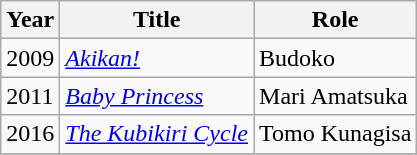<table class="wikitable">
<tr>
<th>Year</th>
<th>Title</th>
<th>Role</th>
</tr>
<tr>
<td>2009</td>
<td><em><a href='#'>Akikan!</a></em></td>
<td>Budoko</td>
</tr>
<tr>
<td>2011</td>
<td><em><a href='#'>Baby Princess</a></em></td>
<td>Mari Amatsuka</td>
</tr>
<tr>
<td>2016</td>
<td><em><a href='#'>The Kubikiri Cycle</a></em></td>
<td>Tomo Kunagisa</td>
</tr>
<tr>
</tr>
</table>
